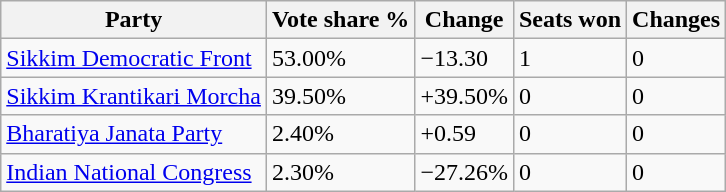<table class="wikitable sortable">
<tr>
<th>Party</th>
<th>Vote share %</th>
<th>Change</th>
<th>Seats won</th>
<th>Changes</th>
</tr>
<tr>
<td><a href='#'>Sikkim Democratic Front</a></td>
<td>53.00%</td>
<td>−13.30</td>
<td>1</td>
<td>0</td>
</tr>
<tr>
<td><a href='#'>Sikkim Krantikari Morcha</a></td>
<td>39.50%</td>
<td>+39.50%</td>
<td>0</td>
<td>0</td>
</tr>
<tr>
<td><a href='#'>Bharatiya Janata Party</a></td>
<td>2.40%</td>
<td>+0.59</td>
<td>0</td>
<td>0</td>
</tr>
<tr>
<td><a href='#'>Indian National Congress</a></td>
<td>2.30%</td>
<td>−27.26%</td>
<td>0</td>
<td>0</td>
</tr>
</table>
